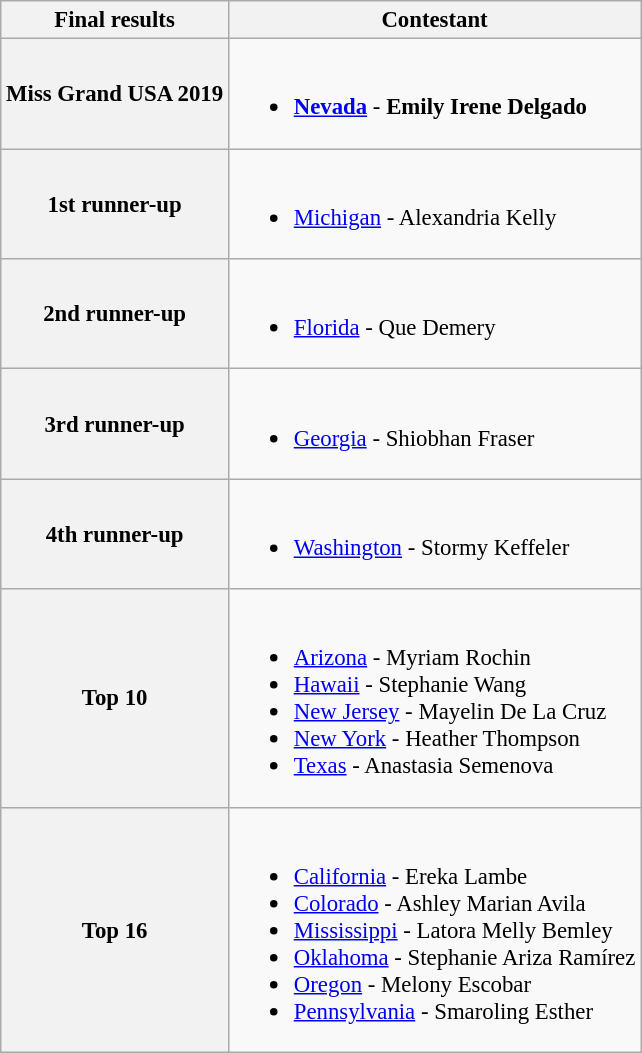<table class="wikitable" style="font-size: 95%;">
<tr>
<th>Final results</th>
<th>Contestant</th>
</tr>
<tr>
<th>Miss Grand USA 2019</th>
<td><br><ul><li><strong><a href='#'>Nevada</a></strong> - <strong>Emily Irene Delgado</strong></li></ul></td>
</tr>
<tr>
<th>1st runner-up</th>
<td><br><ul><li><a href='#'>Michigan</a> - Alexandria Kelly</li></ul></td>
</tr>
<tr>
<th>2nd runner-up</th>
<td><br><ul><li><a href='#'>Florida</a> - Que Demery</li></ul></td>
</tr>
<tr>
<th>3rd runner-up</th>
<td><br><ul><li><a href='#'>Georgia</a> - Shiobhan Fraser</li></ul></td>
</tr>
<tr>
<th>4th runner-up</th>
<td><br><ul><li><a href='#'>Washington</a> - Stormy Keffeler</li></ul></td>
</tr>
<tr>
<th>Top 10</th>
<td><br><ul><li><a href='#'>Arizona</a> - Myriam Rochin</li><li><a href='#'>Hawaii</a> - Stephanie Wang</li><li><a href='#'>New Jersey</a> - Mayelin De La Cruz</li><li><a href='#'>New York</a> - Heather Thompson</li><li><a href='#'>Texas</a> - Anastasia Semenova</li></ul></td>
</tr>
<tr>
<th>Top 16</th>
<td><br><ul><li><a href='#'>California</a> - Ereka Lambe</li><li><a href='#'>Colorado</a> - Ashley Marian Avila</li><li><a href='#'>Mississippi</a> - Latora Melly Bemley</li><li><a href='#'>Oklahoma</a> - Stephanie Ariza Ramírez</li><li><a href='#'>Oregon</a> - Melony Escobar</li><li><a href='#'>Pennsylvania</a> - Smaroling Esther</li></ul></td>
</tr>
</table>
